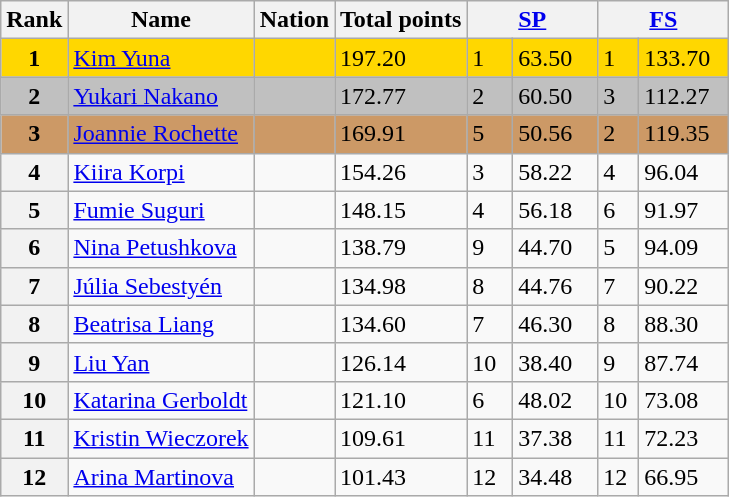<table class="wikitable">
<tr>
<th>Rank</th>
<th>Name</th>
<th>Nation</th>
<th>Total points</th>
<th colspan="2" width="80px"><a href='#'>SP</a></th>
<th colspan="2" width="80px"><a href='#'>FS</a></th>
</tr>
<tr bgcolor="gold">
<td align="center"><strong>1</strong></td>
<td><a href='#'>Kim Yuna</a></td>
<td></td>
<td>197.20</td>
<td>1</td>
<td>63.50</td>
<td>1</td>
<td>133.70</td>
</tr>
<tr bgcolor="silver">
<td align="center"><strong>2</strong></td>
<td><a href='#'>Yukari Nakano</a></td>
<td></td>
<td>172.77</td>
<td>2</td>
<td>60.50</td>
<td>3</td>
<td>112.27</td>
</tr>
<tr bgcolor="cc9966">
<td align="center"><strong>3</strong></td>
<td><a href='#'>Joannie Rochette</a></td>
<td></td>
<td>169.91</td>
<td>5</td>
<td>50.56</td>
<td>2</td>
<td>119.35</td>
</tr>
<tr>
<th>4</th>
<td><a href='#'>Kiira Korpi</a></td>
<td></td>
<td>154.26</td>
<td>3</td>
<td>58.22</td>
<td>4</td>
<td>96.04</td>
</tr>
<tr>
<th>5</th>
<td><a href='#'>Fumie Suguri</a></td>
<td></td>
<td>148.15</td>
<td>4</td>
<td>56.18</td>
<td>6</td>
<td>91.97</td>
</tr>
<tr>
<th>6</th>
<td><a href='#'>Nina Petushkova</a></td>
<td></td>
<td>138.79</td>
<td>9</td>
<td>44.70</td>
<td>5</td>
<td>94.09</td>
</tr>
<tr>
<th>7</th>
<td><a href='#'>Júlia Sebestyén</a></td>
<td></td>
<td>134.98</td>
<td>8</td>
<td>44.76</td>
<td>7</td>
<td>90.22</td>
</tr>
<tr>
<th>8</th>
<td><a href='#'>Beatrisa Liang</a></td>
<td></td>
<td>134.60</td>
<td>7</td>
<td>46.30</td>
<td>8</td>
<td>88.30</td>
</tr>
<tr>
<th>9</th>
<td><a href='#'>Liu Yan</a></td>
<td></td>
<td>126.14</td>
<td>10</td>
<td>38.40</td>
<td>9</td>
<td>87.74</td>
</tr>
<tr>
<th>10</th>
<td><a href='#'>Katarina Gerboldt</a></td>
<td></td>
<td>121.10</td>
<td>6</td>
<td>48.02</td>
<td>10</td>
<td>73.08</td>
</tr>
<tr>
<th>11</th>
<td><a href='#'>Kristin Wieczorek</a></td>
<td></td>
<td>109.61</td>
<td>11</td>
<td>37.38</td>
<td>11</td>
<td>72.23</td>
</tr>
<tr>
<th>12</th>
<td><a href='#'>Arina Martinova</a></td>
<td></td>
<td>101.43</td>
<td>12</td>
<td>34.48</td>
<td>12</td>
<td>66.95</td>
</tr>
</table>
